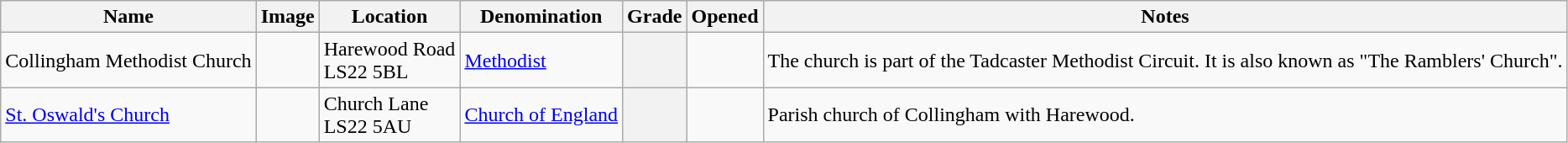<table class="wikitable sortable">
<tr>
<th>Name</th>
<th class="unsortable">Image</th>
<th>Location</th>
<th>Denomination</th>
<th>Grade</th>
<th>Opened</th>
<th class="unsortable">Notes</th>
</tr>
<tr>
<td>Collingham Methodist Church </td>
<td></td>
<td>Harewood Road<br>LS22 5BL</td>
<td><a href='#'>Methodist</a></td>
<th></th>
<td></td>
<td>The church is part of the Tadcaster Methodist Circuit. It is also known as "The Ramblers' Church".</td>
</tr>
<tr>
<td><a href='#'>St. Oswald's Church</a></td>
<td></td>
<td>Church Lane<br>LS22 5AU</td>
<td><a href='#'>Church of England</a></td>
<th></th>
<td></td>
<td>Parish church of Collingham with Harewood.</td>
</tr>
</table>
